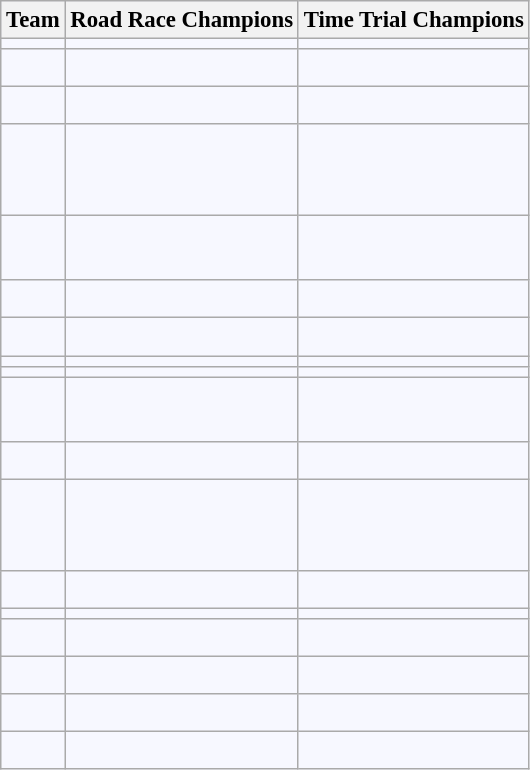<table class="wikitable sortable"  style="background:#f7f8ff; font-size:95%;">
<tr>
<th>Team</th>
<th>Road Race Champions</th>
<th>Time Trial Champions</th>
</tr>
<tr>
<td></td>
<td> </td>
<td> </td>
</tr>
<tr>
<td></td>
<td> <br> </td>
<td> </td>
</tr>
<tr>
<td></td>
<td> </td>
<td> <br> </td>
</tr>
<tr>
<td></td>
<td> <br> </td>
<td> <br> <br>  <br>  </td>
</tr>
<tr>
<td></td>
<td> <br> <br> </td>
<td> <br> </td>
</tr>
<tr>
<td></td>
<td> <br></td>
<td> </td>
</tr>
<tr>
<td></td>
<td> <br> </td>
<td> <br> </td>
</tr>
<tr>
<td></td>
<td></td>
<td></td>
</tr>
<tr>
<td></td>
<td> </td>
<td> </td>
</tr>
<tr>
<td></td>
<td> </td>
<td> <br> <br> </td>
</tr>
<tr>
<td></td>
<td> <br> </td>
<td> <br> </td>
</tr>
<tr>
<td></td>
<td> <br> <br> </td>
<td> <br> <br> <br>  </td>
</tr>
<tr>
<td></td>
<td></td>
<td> <br> </td>
</tr>
<tr>
<td></td>
<td></td>
<td></td>
</tr>
<tr>
<td></td>
<td> </td>
<td> <br> </td>
</tr>
<tr>
<td></td>
<td> </td>
<td> <br> </td>
</tr>
<tr>
<td></td>
<td> <br> </td>
<td> </td>
</tr>
<tr>
<td></td>
<td> </td>
<td>  <br> </td>
</tr>
</table>
